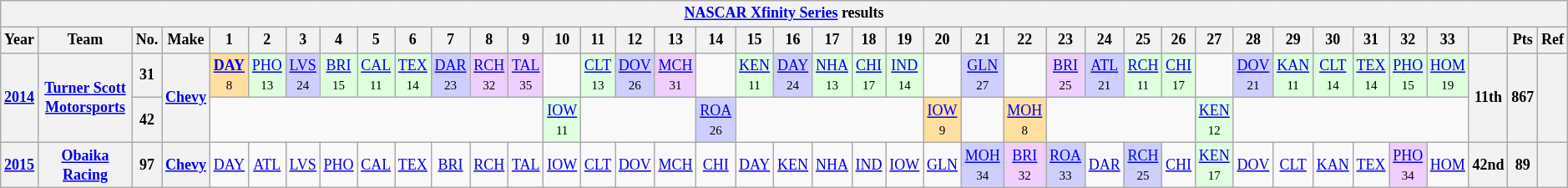<table class="wikitable" style="text-align:center; font-size:75%">
<tr>
<th colspan=42><a href='#'>NASCAR Xfinity Series</a> results</th>
</tr>
<tr>
<th>Year</th>
<th>Team</th>
<th>No.</th>
<th>Make</th>
<th>1</th>
<th>2</th>
<th>3</th>
<th>4</th>
<th>5</th>
<th>6</th>
<th>7</th>
<th>8</th>
<th>9</th>
<th>10</th>
<th>11</th>
<th>12</th>
<th>13</th>
<th>14</th>
<th>15</th>
<th>16</th>
<th>17</th>
<th>18</th>
<th>19</th>
<th>20</th>
<th>21</th>
<th>22</th>
<th>23</th>
<th>24</th>
<th>25</th>
<th>26</th>
<th>27</th>
<th>28</th>
<th>29</th>
<th>30</th>
<th>31</th>
<th>32</th>
<th>33</th>
<th></th>
<th>Pts</th>
<th>Ref</th>
</tr>
<tr>
<th rowspan=2><a href='#'>2014</a></th>
<th rowspan=2><a href='#'>Turner Scott Motorsports</a></th>
<th>31</th>
<th rowspan=2><a href='#'>Chevy</a></th>
<td style="background:#FFDF9F;"><strong><a href='#'>DAY</a></strong><br><small>8</small></td>
<td style="background:#DFFFDF;"><a href='#'>PHO</a><br><small>13</small></td>
<td style="background:#CFCFFF;"><a href='#'>LVS</a><br><small>24</small></td>
<td style="background:#DFFFDF;"><a href='#'>BRI</a><br><small>15</small></td>
<td style="background:#DFFFDF;"><a href='#'>CAL</a><br><small>11</small></td>
<td style="background:#DFFFDF;"><a href='#'>TEX</a><br><small>14</small></td>
<td style="background:#CFCFFF;"><a href='#'>DAR</a><br><small>23</small></td>
<td style="background:#EFCFFF;"><a href='#'>RCH</a><br><small>32</small></td>
<td style="background:#EFCFFF;"><a href='#'>TAL</a><br><small>35</small></td>
<td></td>
<td style="background:#DFFFDF;"><a href='#'>CLT</a><br><small>13</small></td>
<td style="background:#CFCFFF;"><a href='#'>DOV</a><br><small>26</small></td>
<td style="background:#EFCFFF;"><a href='#'>MCH</a><br><small>31</small></td>
<td></td>
<td style="background:#DFFFDF;"><a href='#'>KEN</a><br><small>11</small></td>
<td style="background:#CFCFFF;"><a href='#'>DAY</a><br><small>24</small></td>
<td style="background:#DFFFDF;"><a href='#'>NHA</a><br><small>13</small></td>
<td style="background:#DFFFDF;"><a href='#'>CHI</a><br><small>17</small></td>
<td style="background:#DFFFDF;"><a href='#'>IND</a><br><small>14</small></td>
<td></td>
<td style="background:#CFCFFF;"><a href='#'>GLN</a><br><small>27</small></td>
<td></td>
<td style="background:#EFCFFF;"><a href='#'>BRI</a><br><small>25</small></td>
<td style="background:#CFCFFF;"><a href='#'>ATL</a><br><small>21</small></td>
<td style="background:#DFFFDF;"><a href='#'>RCH</a><br><small>11</small></td>
<td style="background:#DFFFDF;"><a href='#'>CHI</a><br><small>17</small></td>
<td></td>
<td style="background:#CFCFFF;"><a href='#'>DOV</a><br><small>21</small></td>
<td style="background:#DFFFDF;"><a href='#'>KAN</a><br><small>11</small></td>
<td style="background:#DFFFDF;"><a href='#'>CLT</a><br><small>14</small></td>
<td style="background:#DFFFDF;"><a href='#'>TEX</a><br><small>14</small></td>
<td style="background:#DFFFDF;"><a href='#'>PHO</a><br><small>15</small></td>
<td style="background:#DFFFDF;"><a href='#'>HOM</a><br><small>19</small></td>
<th rowspan=2>11th</th>
<th rowspan=2>867</th>
<th rowspan=2></th>
</tr>
<tr>
<th>42</th>
<td colspan=9></td>
<td style="background:#DFFFDF;"><a href='#'>IOW</a><br><small>11</small></td>
<td colspan=3></td>
<td style="background:#CFCFFF;"><a href='#'>ROA</a><br><small>26</small></td>
<td colspan=5></td>
<td style="background:#FFDF9F;"><a href='#'>IOW</a><br><small>9</small></td>
<td></td>
<td style="background:#FFDF9F;"><a href='#'>MOH</a><br><small>8</small></td>
<td colspan=4></td>
<td style="background:#DFFFDF;"><a href='#'>KEN</a><br><small>12</small></td>
<td colspan=6></td>
</tr>
<tr>
<th><a href='#'>2015</a></th>
<th><a href='#'>Obaika Racing</a></th>
<th>97</th>
<th><a href='#'>Chevy</a></th>
<td><a href='#'>DAY</a></td>
<td><a href='#'>ATL</a></td>
<td><a href='#'>LVS</a></td>
<td><a href='#'>PHO</a></td>
<td><a href='#'>CAL</a></td>
<td><a href='#'>TEX</a></td>
<td><a href='#'>BRI</a></td>
<td><a href='#'>RCH</a></td>
<td><a href='#'>TAL</a></td>
<td><a href='#'>IOW</a></td>
<td><a href='#'>CLT</a></td>
<td><a href='#'>DOV</a></td>
<td><a href='#'>MCH</a></td>
<td><a href='#'>CHI</a></td>
<td><a href='#'>DAY</a></td>
<td><a href='#'>KEN</a></td>
<td><a href='#'>NHA</a></td>
<td><a href='#'>IND</a></td>
<td><a href='#'>IOW</a></td>
<td><a href='#'>GLN</a></td>
<td style="background:#CFCFFF;"><a href='#'>MOH</a><br><small>34</small></td>
<td style="background:#EFCFFF;"><a href='#'>BRI</a><br><small>32</small></td>
<td style="background:#CFCFFF;"><a href='#'>ROA</a><br><small>33</small></td>
<td><a href='#'>DAR</a></td>
<td style="background:#CFCFFF;"><a href='#'>RCH</a><br><small>25</small></td>
<td><a href='#'>CHI</a></td>
<td style="background:#DFFFDF;"><a href='#'>KEN</a><br><small>17</small></td>
<td><a href='#'>DOV</a></td>
<td><a href='#'>CLT</a></td>
<td><a href='#'>KAN</a></td>
<td><a href='#'>TEX</a></td>
<td style="background:#EFCFFF;"><a href='#'>PHO</a><br><small>34</small></td>
<td><a href='#'>HOM</a></td>
<th>42nd</th>
<th>89</th>
<th></th>
</tr>
</table>
